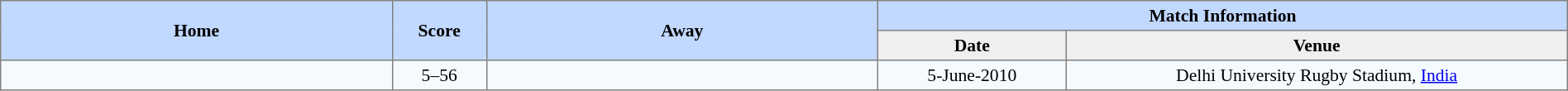<table border=1 style="border-collapse:collapse; font-size:90%; text-align:center;" cellpadding=3 cellspacing=0 width=100%>
<tr bgcolor=#C1D8FF>
<th rowspan=2 width=25%>Home</th>
<th rowspan=2 width=6%>Score</th>
<th rowspan=2 width=25%>Away</th>
<th colspan=6>Match Information</th>
</tr>
<tr bgcolor=#EFEFEF>
<th width=12%>Date</th>
<th width=32%>Venue</th>
</tr>
<tr bgcolor=#F5FAFF>
<td align=right></td>
<td>5–56</td>
<td align=left><strong></strong></td>
<td>5-June-2010</td>
<td>Delhi University Rugby Stadium, <a href='#'>India</a></td>
</tr>
</table>
